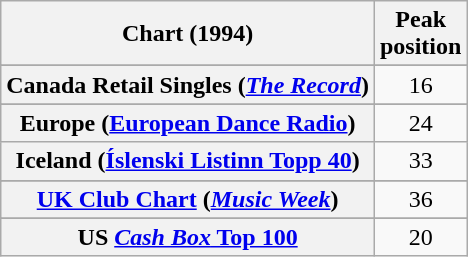<table class="wikitable plainrowheaders sortable">
<tr>
<th>Chart (1994)</th>
<th>Peak<br>position</th>
</tr>
<tr>
</tr>
<tr>
<th scope="row">Canada Retail Singles (<em><a href='#'>The Record</a></em>)</th>
<td align="center">16</td>
</tr>
<tr>
</tr>
<tr>
<th scope="row">Europe (<a href='#'>European Dance Radio</a>)</th>
<td align="center">24</td>
</tr>
<tr>
<th scope="row">Iceland (<a href='#'>Íslenski Listinn Topp 40</a>)</th>
<td align="center">33</td>
</tr>
<tr>
</tr>
<tr>
</tr>
<tr>
<th scope="row"><a href='#'>UK Club Chart</a> (<em><a href='#'>Music Week</a></em>)</th>
<td align="center">36</td>
</tr>
<tr>
</tr>
<tr>
</tr>
<tr>
</tr>
<tr>
<th scope="row">US <a href='#'><em>Cash Box</em> Top 100</a></th>
<td align="center">20</td>
</tr>
</table>
